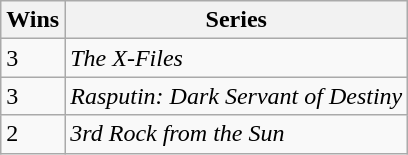<table class="wikitable">
<tr>
<th>Wins</th>
<th>Series</th>
</tr>
<tr>
<td>3</td>
<td><em>The X-Files</em></td>
</tr>
<tr>
<td>3</td>
<td><em>Rasputin: Dark Servant of Destiny</em></td>
</tr>
<tr>
<td rowspan="2">2</td>
<td><em>3rd Rock from the Sun</em></td>
</tr>
</table>
